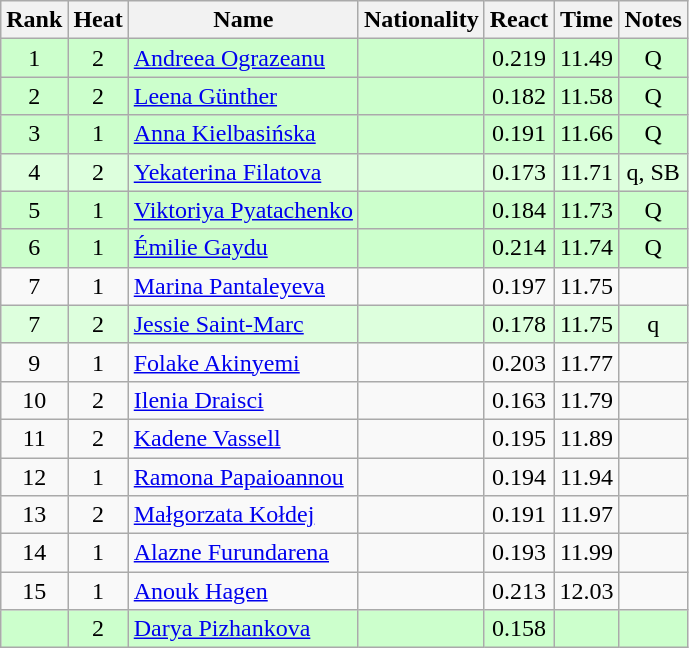<table class="wikitable sortable" style="text-align:center">
<tr>
<th>Rank</th>
<th>Heat</th>
<th>Name</th>
<th>Nationality</th>
<th>React</th>
<th>Time</th>
<th>Notes</th>
</tr>
<tr bgcolor=ccffcc>
<td>1</td>
<td>2</td>
<td align="left"><a href='#'>Andreea Ograzeanu</a></td>
<td align=left></td>
<td>0.219</td>
<td>11.49</td>
<td>Q</td>
</tr>
<tr bgcolor=ccffcc>
<td>2</td>
<td>2</td>
<td align="left"><a href='#'>Leena Günther</a></td>
<td align=left></td>
<td>0.182</td>
<td>11.58</td>
<td>Q</td>
</tr>
<tr bgcolor=ccffcc>
<td>3</td>
<td>1</td>
<td align="left"><a href='#'>Anna Kielbasińska</a></td>
<td align=left></td>
<td>0.191</td>
<td>11.66</td>
<td>Q</td>
</tr>
<tr bgcolor=ddffdd>
<td>4</td>
<td>2</td>
<td align="left"><a href='#'>Yekaterina Filatova</a></td>
<td align=left></td>
<td>0.173</td>
<td>11.71</td>
<td>q, SB</td>
</tr>
<tr bgcolor=ccffcc>
<td>5</td>
<td>1</td>
<td align="left"><a href='#'>Viktoriya Pyatachenko</a></td>
<td align=left></td>
<td>0.184</td>
<td>11.73</td>
<td>Q</td>
</tr>
<tr bgcolor=ccffcc>
<td>6</td>
<td>1</td>
<td align="left"><a href='#'>Émilie Gaydu</a></td>
<td align=left></td>
<td>0.214</td>
<td>11.74</td>
<td>Q</td>
</tr>
<tr>
<td>7</td>
<td>1</td>
<td align="left"><a href='#'>Marina Pantaleyeva</a></td>
<td align=left></td>
<td>0.197</td>
<td>11.75</td>
<td></td>
</tr>
<tr bgcolor=ddffdd>
<td>7</td>
<td>2</td>
<td align="left"><a href='#'>Jessie Saint-Marc</a></td>
<td align=left></td>
<td>0.178</td>
<td>11.75</td>
<td>q</td>
</tr>
<tr>
<td>9</td>
<td>1</td>
<td align="left"><a href='#'>Folake Akinyemi</a></td>
<td align=left></td>
<td>0.203</td>
<td>11.77</td>
<td></td>
</tr>
<tr>
<td>10</td>
<td>2</td>
<td align="left"><a href='#'>Ilenia Draisci</a></td>
<td align=left></td>
<td>0.163</td>
<td>11.79</td>
<td></td>
</tr>
<tr>
<td>11</td>
<td>2</td>
<td align="left"><a href='#'>Kadene Vassell</a></td>
<td align=left></td>
<td>0.195</td>
<td>11.89</td>
<td></td>
</tr>
<tr>
<td>12</td>
<td>1</td>
<td align="left"><a href='#'>Ramona Papaioannou</a></td>
<td align=left></td>
<td>0.194</td>
<td>11.94</td>
<td></td>
</tr>
<tr>
<td>13</td>
<td>2</td>
<td align="left"><a href='#'>Małgorzata Kołdej</a></td>
<td align=left></td>
<td>0.191</td>
<td>11.97</td>
<td></td>
</tr>
<tr>
<td>14</td>
<td>1</td>
<td align="left"><a href='#'>Alazne Furundarena</a></td>
<td align=left></td>
<td>0.193</td>
<td>11.99</td>
<td></td>
</tr>
<tr>
<td>15</td>
<td>1</td>
<td align="left"><a href='#'>Anouk Hagen</a></td>
<td align=left></td>
<td>0.213</td>
<td>12.03</td>
<td></td>
</tr>
<tr bgcolor=ccffcc>
<td></td>
<td>2</td>
<td align="left"><a href='#'>Darya Pizhankova</a></td>
<td align=left></td>
<td>0.158</td>
<td></td>
<td></td>
</tr>
</table>
